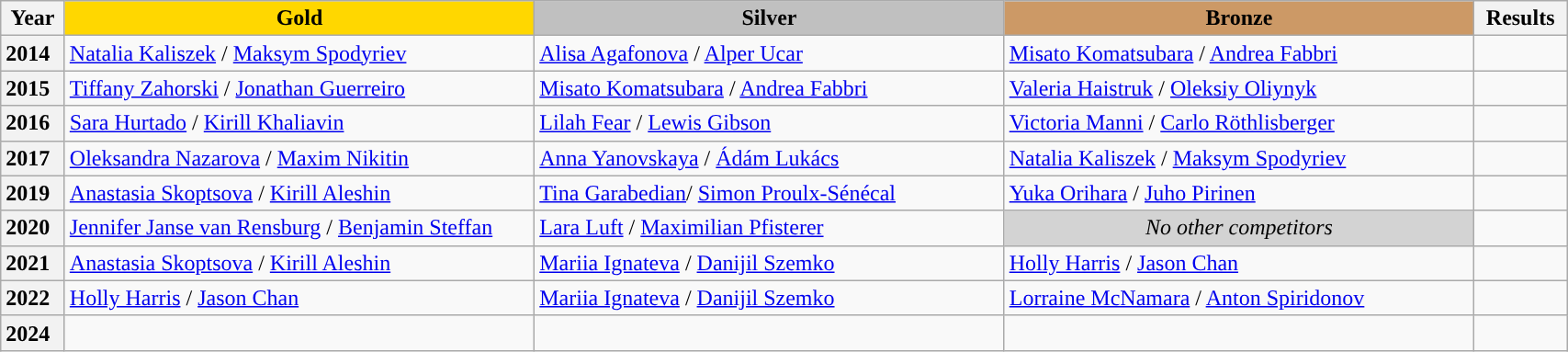<table class="wikitable unsortable" style="text-align:left; width:90%;">
<tr>
<th scope="col" style="text-align:center;">Year</th>
<td scope="col" style="text-align:center; width:30%; background:gold"><strong>Gold</strong></td>
<td scope="col" style="text-align:center; width:30%; background:silver"><strong>Silver</strong></td>
<td scope="col" style="text-align:center; width:30%; background:#c96"><strong>Bronze</strong></td>
<th scope="col" style="text-align:center;">Results</th>
</tr>
<tr>
<th scope="row" style="text-align:left">2014</th>
<td> <a href='#'>Natalia Kaliszek</a> / <a href='#'>Maksym Spodyriev</a></td>
<td> <a href='#'>Alisa Agafonova</a> / <a href='#'>Alper Ucar</a></td>
<td> <a href='#'>Misato Komatsubara</a> / <a href='#'>Andrea Fabbri</a></td>
<td></td>
</tr>
<tr>
<th scope="row" style="text-align:left">2015</th>
<td> <a href='#'>Tiffany Zahorski</a> / <a href='#'>Jonathan Guerreiro</a></td>
<td> <a href='#'>Misato Komatsubara</a> / <a href='#'>Andrea Fabbri</a></td>
<td> <a href='#'>Valeria Haistruk</a> / <a href='#'>Oleksiy Oliynyk</a></td>
<td></td>
</tr>
<tr>
<th scope="row" style="text-align:left">2016</th>
<td> <a href='#'>Sara Hurtado</a> / <a href='#'>Kirill Khaliavin</a></td>
<td> <a href='#'>Lilah Fear</a> / <a href='#'>Lewis Gibson</a></td>
<td> <a href='#'>Victoria Manni</a> / <a href='#'>Carlo Röthlisberger</a></td>
<td></td>
</tr>
<tr>
<th scope="row" style="text-align:left">2017</th>
<td> <a href='#'>Oleksandra Nazarova</a> / <a href='#'>Maxim Nikitin</a></td>
<td> <a href='#'>Anna Yanovskaya</a> / <a href='#'>Ádám Lukács</a></td>
<td> <a href='#'>Natalia Kaliszek</a> / <a href='#'>Maksym Spodyriev</a></td>
<td></td>
</tr>
<tr>
<th scope="row" style="text-align:left">2019</th>
<td> <a href='#'>Anastasia Skoptsova</a> / <a href='#'>Kirill Aleshin</a></td>
<td> <a href='#'>Tina Garabedian</a>/ <a href='#'>Simon Proulx-Sénécal</a></td>
<td> <a href='#'>Yuka Orihara</a> / <a href='#'>Juho Pirinen</a></td>
<td></td>
</tr>
<tr>
<th scope="row" style="text-align:left">2020</th>
<td> <a href='#'>Jennifer Janse van Rensburg</a> / <a href='#'>Benjamin Steffan</a></td>
<td> <a href='#'>Lara Luft</a> / <a href='#'>Maximilian Pfisterer</a></td>
<td align=center bgcolor="lightgray"><em>No other competitors</em></td>
<td></td>
</tr>
<tr>
<th scope="row" style="text-align:left">2021</th>
<td> <a href='#'>Anastasia Skoptsova</a> / <a href='#'>Kirill Aleshin</a></td>
<td> <a href='#'>Mariia Ignateva</a> / <a href='#'>Danijil Szemko</a></td>
<td> <a href='#'>Holly Harris</a> / <a href='#'>Jason Chan</a></td>
<td></td>
</tr>
<tr>
<th scope="row" style="text-align:left">2022</th>
<td> <a href='#'>Holly Harris</a> / <a href='#'>Jason Chan</a></td>
<td> <a href='#'>Mariia Ignateva</a> / <a href='#'>Danijil Szemko</a></td>
<td> <a href='#'>Lorraine McNamara</a> / <a href='#'>Anton Spiridonov</a></td>
<td></td>
</tr>
<tr>
<th scope="row" style="text-align:left">2024</th>
<td></td>
<td></td>
<td></td>
<td></td>
</tr>
</table>
